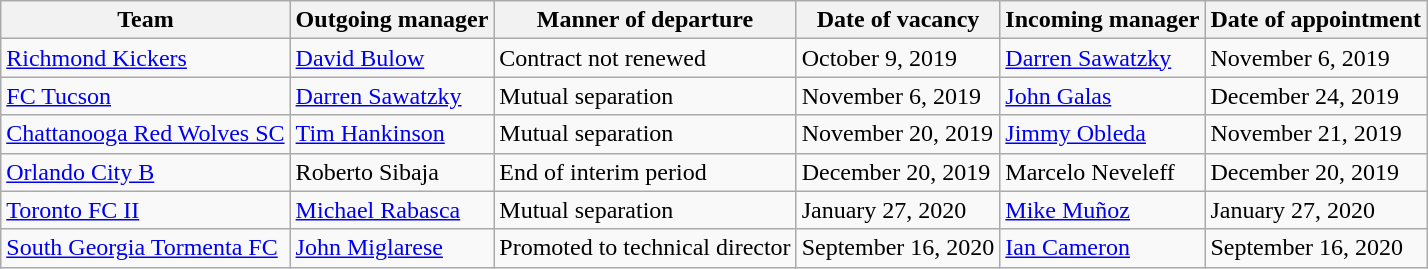<table class="wikitable sortable">
<tr>
<th>Team</th>
<th>Outgoing manager</th>
<th>Manner of departure</th>
<th>Date of vacancy</th>
<th>Incoming manager</th>
<th>Date of appointment</th>
</tr>
<tr>
<td><a href='#'>Richmond Kickers</a></td>
<td> <a href='#'>David Bulow</a></td>
<td>Contract not renewed</td>
<td>October 9, 2019</td>
<td> <a href='#'>Darren Sawatzky</a></td>
<td>November 6, 2019</td>
</tr>
<tr>
<td><a href='#'>FC Tucson</a></td>
<td> <a href='#'>Darren Sawatzky</a></td>
<td>Mutual separation</td>
<td>November 6, 2019</td>
<td> <a href='#'>John Galas</a></td>
<td>December 24, 2019</td>
</tr>
<tr>
<td><a href='#'>Chattanooga Red Wolves SC</a></td>
<td> <a href='#'>Tim Hankinson</a></td>
<td>Mutual separation</td>
<td>November 20, 2019</td>
<td> <a href='#'>Jimmy Obleda</a></td>
<td>November 21, 2019</td>
</tr>
<tr>
<td><a href='#'>Orlando City B</a></td>
<td> Roberto Sibaja</td>
<td>End of interim period</td>
<td>December 20, 2019</td>
<td> Marcelo Neveleff</td>
<td>December 20, 2019</td>
</tr>
<tr>
<td><a href='#'>Toronto FC II</a></td>
<td> <a href='#'>Michael Rabasca</a></td>
<td>Mutual separation</td>
<td>January 27, 2020</td>
<td> <a href='#'>Mike Muñoz</a></td>
<td>January 27, 2020</td>
</tr>
<tr>
<td><a href='#'>South Georgia Tormenta FC</a></td>
<td> <a href='#'>John Miglarese</a></td>
<td>Promoted to technical director</td>
<td>September 16, 2020</td>
<td> <a href='#'>Ian Cameron</a></td>
<td>September 16, 2020</td>
</tr>
</table>
